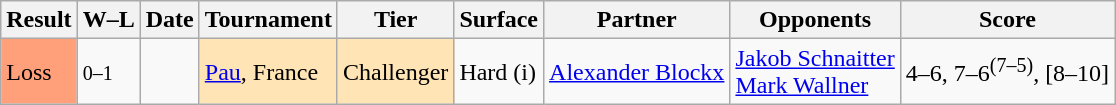<table class="wikitable">
<tr>
<th>Result</th>
<th class="unsortable">W–L</th>
<th>Date</th>
<th>Tournament</th>
<th>Tier</th>
<th>Surface</th>
<th>Partner</th>
<th>Opponents</th>
<th class="unsortable">Score</th>
</tr>
<tr>
<td bgcolor=ffa07a>Loss</td>
<td><small>0–1</small></td>
<td><a href='#'></a></td>
<td style="background:moccasin;"><a href='#'>Pau</a>, France</td>
<td style="background:moccasin;">Challenger</td>
<td>Hard (i)</td>
<td> <a href='#'>Alexander Blockx</a></td>
<td> <a href='#'>Jakob Schnaitter</a><br> <a href='#'>Mark Wallner</a></td>
<td>4–6, 7–6<sup>(7–5)</sup>, [8–10]</td>
</tr>
</table>
